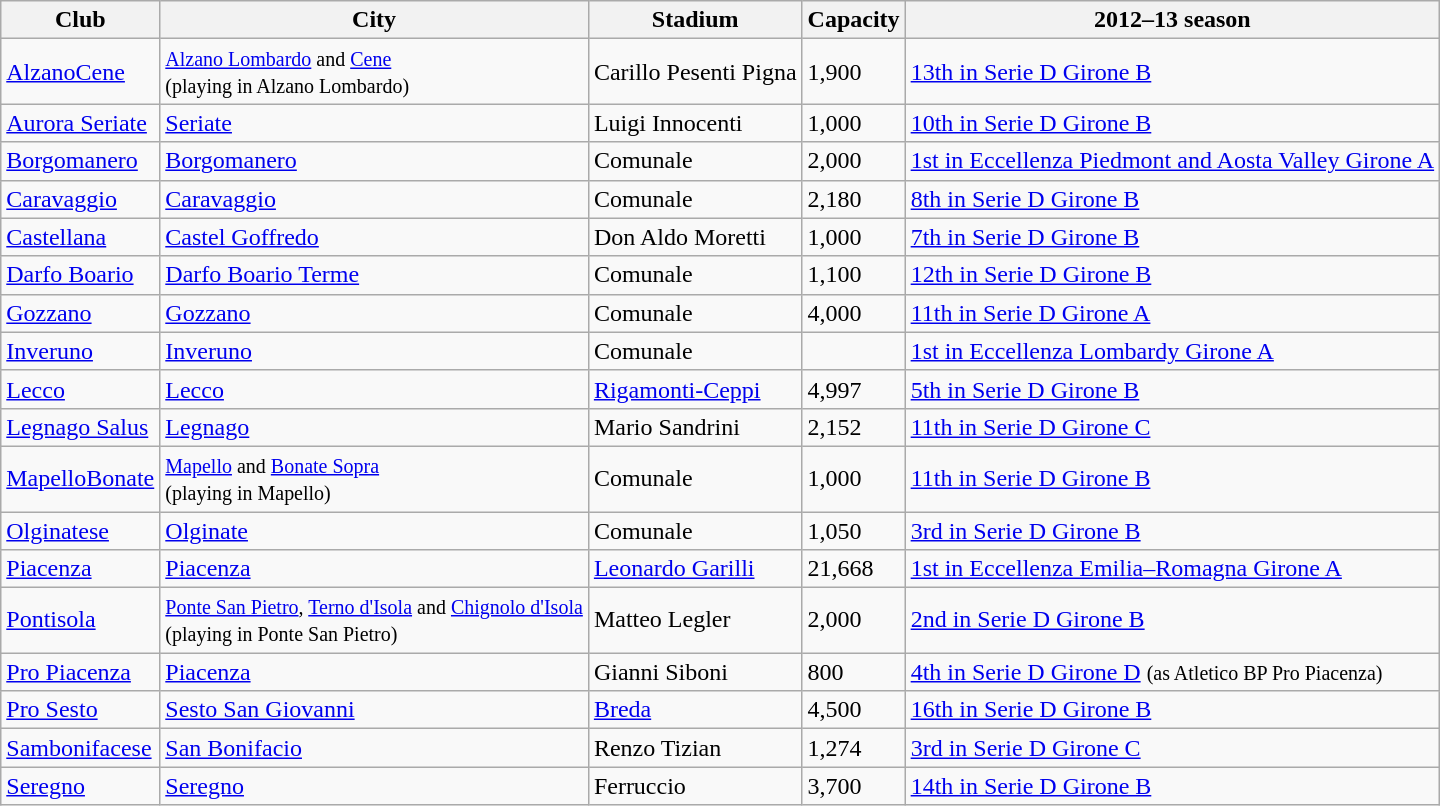<table class="wikitable sortable">
<tr>
<th>Club</th>
<th>City</th>
<th>Stadium</th>
<th>Capacity</th>
<th>2012–13 season</th>
</tr>
<tr>
<td><a href='#'>AlzanoCene</a></td>
<td><small><a href='#'>Alzano Lombardo</a> and <a href='#'>Cene</a><br>(playing in Alzano Lombardo)</small></td>
<td>Carillo Pesenti Pigna</td>
<td>1,900</td>
<td><a href='#'>13th in Serie D Girone B</a></td>
</tr>
<tr>
<td><a href='#'>Aurora Seriate</a></td>
<td><a href='#'>Seriate</a></td>
<td>Luigi Innocenti</td>
<td>1,000</td>
<td><a href='#'>10th in Serie D Girone B</a></td>
</tr>
<tr>
<td><a href='#'>Borgomanero</a></td>
<td><a href='#'>Borgomanero</a></td>
<td>Comunale</td>
<td>2,000</td>
<td><a href='#'>1st in Eccellenza Piedmont and Aosta Valley Girone A</a></td>
</tr>
<tr>
<td><a href='#'>Caravaggio</a></td>
<td><a href='#'>Caravaggio</a></td>
<td>Comunale</td>
<td>2,180</td>
<td><a href='#'>8th in Serie D Girone B</a></td>
</tr>
<tr>
<td><a href='#'>Castellana</a></td>
<td><a href='#'>Castel Goffredo</a></td>
<td>Don Aldo Moretti</td>
<td>1,000</td>
<td><a href='#'>7th in Serie D Girone B</a></td>
</tr>
<tr>
<td><a href='#'>Darfo Boario</a></td>
<td><a href='#'>Darfo Boario Terme</a></td>
<td>Comunale</td>
<td>1,100</td>
<td><a href='#'>12th in Serie D Girone B</a></td>
</tr>
<tr>
<td><a href='#'>Gozzano</a></td>
<td><a href='#'>Gozzano</a></td>
<td>Comunale</td>
<td>4,000</td>
<td><a href='#'>11th in Serie D Girone A</a></td>
</tr>
<tr>
<td><a href='#'>Inveruno</a></td>
<td><a href='#'>Inveruno</a></td>
<td>Comunale</td>
<td></td>
<td><a href='#'>1st in Eccellenza Lombardy Girone A</a></td>
</tr>
<tr>
<td><a href='#'>Lecco</a></td>
<td><a href='#'>Lecco</a></td>
<td><a href='#'>Rigamonti-Ceppi</a></td>
<td>4,997</td>
<td><a href='#'>5th in Serie D Girone B</a></td>
</tr>
<tr>
<td><a href='#'>Legnago Salus</a></td>
<td><a href='#'>Legnago</a></td>
<td>Mario Sandrini</td>
<td>2,152</td>
<td><a href='#'>11th in Serie D Girone C</a></td>
</tr>
<tr>
<td><a href='#'>MapelloBonate</a></td>
<td><small><a href='#'>Mapello</a> and <a href='#'>Bonate Sopra</a><br>(playing in Mapello)</small></td>
<td>Comunale</td>
<td>1,000</td>
<td><a href='#'>11th in Serie D Girone B</a></td>
</tr>
<tr>
<td><a href='#'>Olginatese</a></td>
<td><a href='#'>Olginate</a></td>
<td>Comunale</td>
<td>1,050</td>
<td><a href='#'>3rd in Serie D Girone B</a></td>
</tr>
<tr>
<td><a href='#'>Piacenza</a></td>
<td><a href='#'>Piacenza</a></td>
<td><a href='#'>Leonardo Garilli</a></td>
<td>21,668</td>
<td><a href='#'>1st in Eccellenza Emilia–Romagna Girone A</a></td>
</tr>
<tr>
<td><a href='#'>Pontisola</a></td>
<td><small><a href='#'>Ponte San Pietro</a>, <a href='#'>Terno d'Isola</a> and <a href='#'>Chignolo d'Isola</a><br>(playing in Ponte San Pietro)</small></td>
<td>Matteo Legler</td>
<td>2,000</td>
<td><a href='#'>2nd in Serie D Girone B</a></td>
</tr>
<tr>
<td><a href='#'>Pro Piacenza</a></td>
<td><a href='#'>Piacenza</a></td>
<td>Gianni Siboni</td>
<td>800</td>
<td><a href='#'>4th in Serie D Girone D</a> <small>(as Atletico BP Pro Piacenza)</small></td>
</tr>
<tr>
<td><a href='#'>Pro Sesto</a></td>
<td><a href='#'>Sesto San Giovanni</a></td>
<td><a href='#'>Breda</a></td>
<td>4,500</td>
<td><a href='#'>16th in Serie D Girone B</a></td>
</tr>
<tr>
<td><a href='#'>Sambonifacese</a></td>
<td><a href='#'>San Bonifacio</a></td>
<td>Renzo Tizian</td>
<td>1,274</td>
<td><a href='#'>3rd in Serie D Girone C</a></td>
</tr>
<tr>
<td><a href='#'>Seregno</a></td>
<td><a href='#'>Seregno</a></td>
<td>Ferruccio</td>
<td>3,700</td>
<td><a href='#'>14th in Serie D Girone B</a></td>
</tr>
</table>
